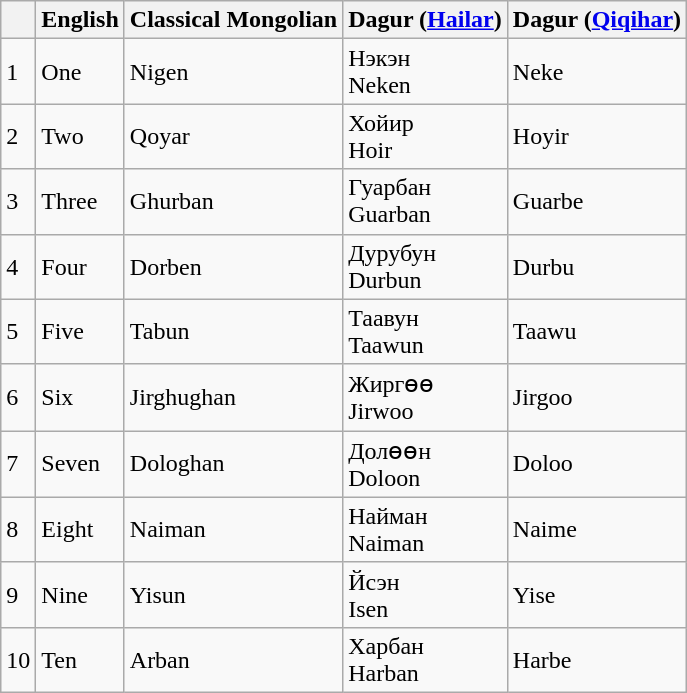<table class="wikitable">
<tr>
<th></th>
<th>English</th>
<th>Classical Mongolian</th>
<th>Dagur (<a href='#'>Hailar</a>)</th>
<th>Dagur (<a href='#'>Qiqihar</a>)</th>
</tr>
<tr>
<td>1</td>
<td>One</td>
<td>Nigen</td>
<td>Нэкэн<br>Neken</td>
<td>Neke</td>
</tr>
<tr>
<td>2</td>
<td>Two</td>
<td>Qoyar</td>
<td>Хойир <br> Hoir</td>
<td>Hoyir</td>
</tr>
<tr>
<td>3</td>
<td>Three</td>
<td>Ghurban</td>
<td>Гуарбан <br>Guarban</td>
<td>Guarbe</td>
</tr>
<tr>
<td>4</td>
<td>Four</td>
<td>Dorben</td>
<td>Дурубун <br> Durbun</td>
<td>Durbu</td>
</tr>
<tr>
<td>5</td>
<td>Five</td>
<td>Tabun</td>
<td>Таавун <br>Taawun</td>
<td>Taawu</td>
</tr>
<tr>
<td>6</td>
<td>Six</td>
<td>Jirghughan</td>
<td>Жиргөө<br>Jirwoo</td>
<td>Jirgoo</td>
</tr>
<tr>
<td>7</td>
<td>Seven</td>
<td>Dologhan</td>
<td>Долөөн<br> Doloon</td>
<td>Doloo</td>
</tr>
<tr>
<td>8</td>
<td>Eight</td>
<td>Naiman</td>
<td>Найман <br>Naiman</td>
<td>Naime</td>
</tr>
<tr>
<td>9</td>
<td>Nine</td>
<td>Yisun</td>
<td>Йсэн <br>Isen</td>
<td>Yise</td>
</tr>
<tr>
<td>10</td>
<td>Ten</td>
<td>Arban</td>
<td>Харбан <br> Harban</td>
<td>Harbe</td>
</tr>
</table>
